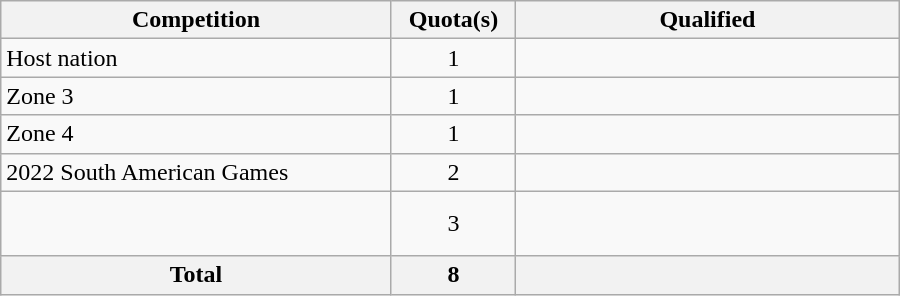<table class = "wikitable" width=600>
<tr>
<th width=300>Competition</th>
<th width=80>Quota(s)</th>
<th width=300>Qualified</th>
</tr>
<tr>
<td>Host nation</td>
<td align="center">1</td>
<td></td>
</tr>
<tr>
<td>Zone 3</td>
<td align="center">1</td>
<td></td>
</tr>
<tr>
<td>Zone 4</td>
<td align="center">1</td>
<td></td>
</tr>
<tr>
<td>2022 South American Games</td>
<td align="center">2</td>
<td><br></td>
</tr>
<tr>
<td></td>
<td align="center">3</td>
<td><br><br></td>
</tr>
<tr>
<th>Total</th>
<th>8</th>
<th></th>
</tr>
</table>
